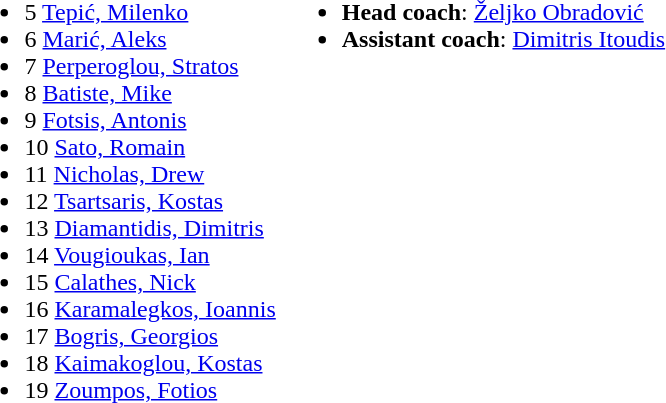<table>
<tr valign="top">
<td><br><ul><li>5  <a href='#'>Tepić, Milenko</a></li><li>6  <a href='#'>Marić, Aleks</a></li><li>7  <a href='#'>Perperoglou, Stratos</a></li><li>8  <a href='#'>Batiste, Mike</a></li><li>9  <a href='#'>Fotsis, Antonis</a></li><li>10  <a href='#'>Sato, Romain</a></li><li>11  <a href='#'>Nicholas, Drew</a></li><li>12  <a href='#'>Tsartsaris, Kostas</a></li><li>13  <a href='#'>Diamantidis, Dimitris</a></li><li>14  <a href='#'>Vougioukas, Ian</a></li><li>15  <a href='#'>Calathes, Nick</a></li><li>16  <a href='#'>Karamalegkos, Ioannis</a></li><li>17  <a href='#'>Bogris, Georgios</a></li><li>18  <a href='#'>Kaimakoglou, Kostas</a></li><li>19  <a href='#'>Zoumpos, Fotios</a></li></ul></td>
<td><br><ul><li><strong>Head coach</strong>:  <a href='#'>Željko Obradović</a></li><li><strong>Assistant coach</strong>:  <a href='#'>Dimitris Itoudis</a></li></ul></td>
</tr>
</table>
